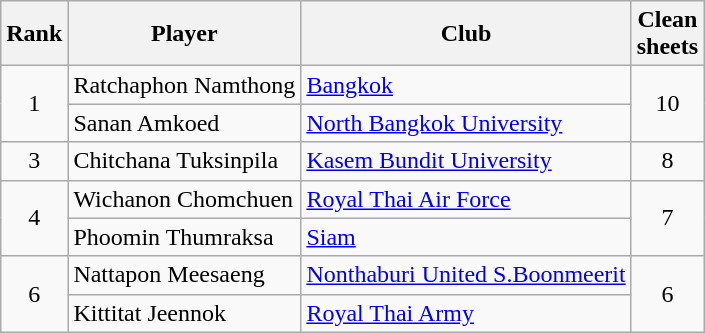<table class="wikitable" style="text-align:center">
<tr>
<th>Rank</th>
<th>Player</th>
<th>Club</th>
<th>Clean<br>sheets</th>
</tr>
<tr>
<td rowspan="2">1</td>
<td align="left"> Ratchaphon Namthong</td>
<td align="left"><a href='#'>Bangkok</a></td>
<td rowspan="2">10</td>
</tr>
<tr>
<td align="left"> Sanan Amkoed</td>
<td align="left"><a href='#'>North Bangkok University</a></td>
</tr>
<tr>
<td>3</td>
<td align="left"> Chitchana Tuksinpila</td>
<td align="left"><a href='#'>Kasem Bundit University</a></td>
<td>8</td>
</tr>
<tr>
<td rowspan="2">4</td>
<td align="left"> Wichanon Chomchuen</td>
<td align="left"><a href='#'>Royal Thai Air Force</a></td>
<td rowspan="2">7</td>
</tr>
<tr>
<td align="left"> Phoomin Thumraksa</td>
<td align="left"><a href='#'>Siam</a></td>
</tr>
<tr>
<td rowspan="2">6</td>
<td align="left"> Nattapon Meesaeng</td>
<td align="left"><a href='#'>Nonthaburi United S.Boonmeerit</a></td>
<td rowspan="2">6</td>
</tr>
<tr>
<td align="left"> Kittitat Jeennok</td>
<td align="left"><a href='#'>Royal Thai Army</a></td>
</tr>
</table>
